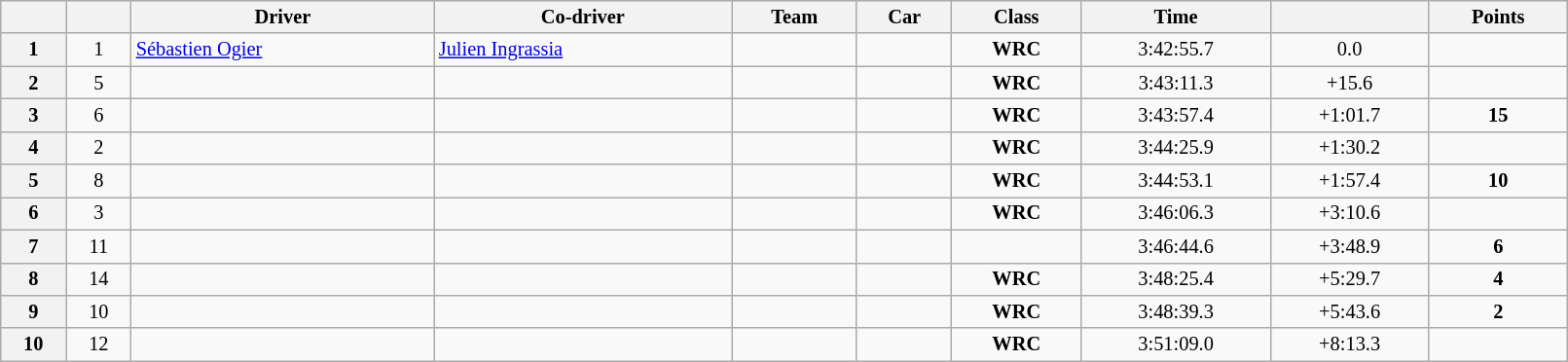<table class="wikitable" width=85% style="font-size: 85%;">
<tr>
<th></th>
<th></th>
<th>Driver</th>
<th>Co-driver</th>
<th>Team</th>
<th>Car</th>
<th>Class</th>
<th>Time</th>
<th></th>
<th>Points</th>
</tr>
<tr>
<th>1</th>
<td align="center">1</td>
<td> <a href='#'>Sébastien Ogier</a></td>
<td> <a href='#'>Julien Ingrassia</a></td>
<td></td>
<td></td>
<td align="center"><strong><span>WRC</span></strong></td>
<td align="center">3:42:55.7</td>
<td align="center">0.0</td>
<td align="center"><strong></strong></td>
</tr>
<tr>
<th>2</th>
<td align="center">5</td>
<td></td>
<td></td>
<td></td>
<td></td>
<td align="center"><strong><span>WRC</span></strong></td>
<td align="center">3:43:11.3</td>
<td align="center">+15.6</td>
<td align="center"><strong></strong></td>
</tr>
<tr>
<th>3</th>
<td align="center">6</td>
<td></td>
<td></td>
<td></td>
<td></td>
<td align="center"><strong><span>WRC</span></strong></td>
<td align="center">3:43:57.4</td>
<td align="center">+1:01.7</td>
<td align="center"><strong>15</strong></td>
</tr>
<tr>
<th>4</th>
<td align="center">2</td>
<td></td>
<td></td>
<td></td>
<td></td>
<td align="center"><strong><span>WRC</span></strong></td>
<td align="center">3:44:25.9</td>
<td align="center">+1:30.2</td>
<td align="center"><strong></strong></td>
</tr>
<tr>
<th>5</th>
<td align="center">8</td>
<td></td>
<td></td>
<td></td>
<td></td>
<td align="center"><strong><span>WRC</span></strong></td>
<td align="center">3:44:53.1</td>
<td align="center">+1:57.4</td>
<td align="center"><strong>10</strong></td>
</tr>
<tr>
<th>6</th>
<td align="center">3</td>
<td></td>
<td></td>
<td></td>
<td></td>
<td align="center"><strong><span>WRC</span></strong></td>
<td align="center">3:46:06.3</td>
<td align="center">+3:10.6</td>
<td align="center"><strong></strong></td>
</tr>
<tr>
<th>7</th>
<td align="center">11</td>
<td></td>
<td></td>
<td></td>
<td></td>
<td align="center"><strong><span></span></strong></td>
<td align="center">3:46:44.6</td>
<td align="center">+3:48.9</td>
<td align="center"><strong>6</strong></td>
</tr>
<tr>
<th>8</th>
<td align="center">14</td>
<td></td>
<td></td>
<td></td>
<td></td>
<td align="center"><strong><span>WRC</span></strong></td>
<td align="center">3:48:25.4</td>
<td align="center">+5:29.7</td>
<td align="center"><strong>4</strong></td>
</tr>
<tr>
<th>9</th>
<td align="center">10</td>
<td></td>
<td></td>
<td></td>
<td></td>
<td align="center"><strong><span>WRC</span></strong></td>
<td align="center">3:48:39.3</td>
<td align="center">+5:43.6</td>
<td align="center"><strong>2</strong></td>
</tr>
<tr>
<th>10</th>
<td align="center">12</td>
<td></td>
<td></td>
<td></td>
<td></td>
<td align="center"><strong><span>WRC</span></strong></td>
<td align="center">3:51:09.0</td>
<td align="center">+8:13.3</td>
<td align="center"><strong></strong></td>
</tr>
</table>
